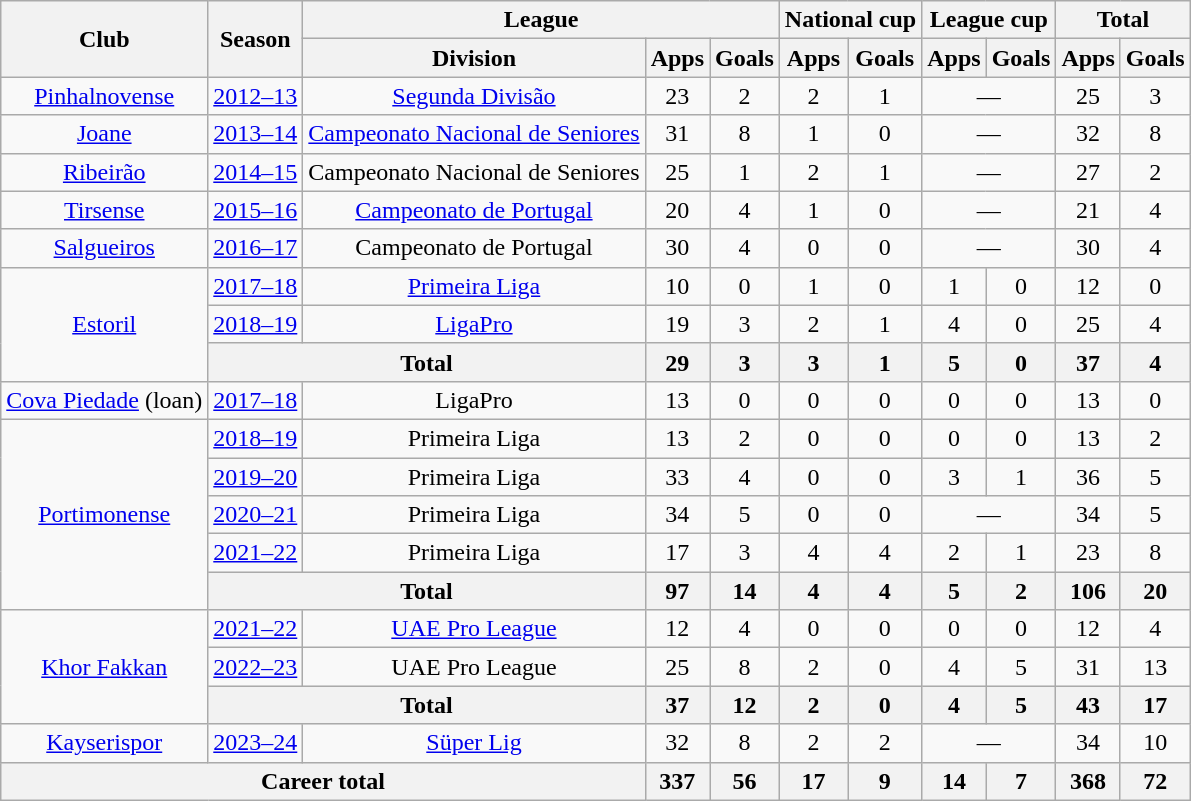<table class="wikitable" style="text-align: center">
<tr>
<th rowspan="2">Club</th>
<th rowspan="2">Season</th>
<th colspan="3">League</th>
<th colspan="2">National cup</th>
<th colspan="2">League cup</th>
<th colspan="2">Total</th>
</tr>
<tr>
<th>Division</th>
<th>Apps</th>
<th>Goals</th>
<th>Apps</th>
<th>Goals</th>
<th>Apps</th>
<th>Goals</th>
<th>Apps</th>
<th>Goals</th>
</tr>
<tr>
<td><a href='#'>Pinhalnovense</a></td>
<td><a href='#'>2012–13</a></td>
<td><a href='#'>Segunda Divisão</a></td>
<td>23</td>
<td>2</td>
<td>2</td>
<td>1</td>
<td colspan="2">—</td>
<td>25</td>
<td>3</td>
</tr>
<tr>
<td><a href='#'>Joane</a></td>
<td><a href='#'>2013–14</a></td>
<td><a href='#'>Campeonato Nacional de Seniores</a></td>
<td>31</td>
<td>8</td>
<td>1</td>
<td>0</td>
<td colspan="2">—</td>
<td>32</td>
<td>8</td>
</tr>
<tr>
<td><a href='#'>Ribeirão</a></td>
<td><a href='#'>2014–15</a></td>
<td>Campeonato Nacional de Seniores</td>
<td>25</td>
<td>1</td>
<td>2</td>
<td>1</td>
<td colspan="2">—</td>
<td>27</td>
<td>2</td>
</tr>
<tr>
<td><a href='#'>Tirsense</a></td>
<td><a href='#'>2015–16</a></td>
<td><a href='#'>Campeonato de Portugal</a></td>
<td>20</td>
<td>4</td>
<td>1</td>
<td>0</td>
<td colspan="2">—</td>
<td>21</td>
<td>4</td>
</tr>
<tr>
<td><a href='#'>Salgueiros</a></td>
<td><a href='#'>2016–17</a></td>
<td>Campeonato de Portugal</td>
<td>30</td>
<td>4</td>
<td>0</td>
<td>0</td>
<td colspan="2">—</td>
<td>30</td>
<td>4</td>
</tr>
<tr>
<td rowspan="3"><a href='#'>Estoril</a></td>
<td><a href='#'>2017–18</a></td>
<td><a href='#'>Primeira Liga</a></td>
<td>10</td>
<td>0</td>
<td>1</td>
<td>0</td>
<td>1</td>
<td>0</td>
<td>12</td>
<td>0</td>
</tr>
<tr>
<td><a href='#'>2018–19</a></td>
<td><a href='#'>LigaPro</a></td>
<td>19</td>
<td>3</td>
<td>2</td>
<td>1</td>
<td>4</td>
<td>0</td>
<td>25</td>
<td>4</td>
</tr>
<tr>
<th colspan="2">Total</th>
<th>29</th>
<th>3</th>
<th>3</th>
<th>1</th>
<th>5</th>
<th>0</th>
<th>37</th>
<th>4</th>
</tr>
<tr>
<td><a href='#'>Cova Piedade</a> (loan)</td>
<td><a href='#'>2017–18</a></td>
<td>LigaPro</td>
<td>13</td>
<td>0</td>
<td>0</td>
<td>0</td>
<td>0</td>
<td>0</td>
<td>13</td>
<td>0</td>
</tr>
<tr>
<td rowspan="5"><a href='#'>Portimonense</a></td>
<td><a href='#'>2018–19</a></td>
<td>Primeira Liga</td>
<td>13</td>
<td>2</td>
<td>0</td>
<td>0</td>
<td>0</td>
<td>0</td>
<td>13</td>
<td>2</td>
</tr>
<tr>
<td><a href='#'>2019–20</a></td>
<td>Primeira Liga</td>
<td>33</td>
<td>4</td>
<td>0</td>
<td>0</td>
<td>3</td>
<td>1</td>
<td>36</td>
<td>5</td>
</tr>
<tr>
<td><a href='#'>2020–21</a></td>
<td>Primeira Liga</td>
<td>34</td>
<td>5</td>
<td>0</td>
<td>0</td>
<td colspan="2">—</td>
<td>34</td>
<td>5</td>
</tr>
<tr>
<td><a href='#'>2021–22</a></td>
<td>Primeira Liga</td>
<td>17</td>
<td>3</td>
<td>4</td>
<td>4</td>
<td>2</td>
<td>1</td>
<td>23</td>
<td>8</td>
</tr>
<tr>
<th colspan="2">Total</th>
<th>97</th>
<th>14</th>
<th>4</th>
<th>4</th>
<th>5</th>
<th>2</th>
<th>106</th>
<th>20</th>
</tr>
<tr>
<td rowspan="3"><a href='#'>Khor Fakkan</a></td>
<td><a href='#'>2021–22</a></td>
<td><a href='#'>UAE Pro League</a></td>
<td>12</td>
<td>4</td>
<td>0</td>
<td>0</td>
<td>0</td>
<td>0</td>
<td>12</td>
<td>4</td>
</tr>
<tr>
<td><a href='#'>2022–23</a></td>
<td>UAE Pro League</td>
<td>25</td>
<td>8</td>
<td>2</td>
<td>0</td>
<td>4</td>
<td>5</td>
<td>31</td>
<td>13</td>
</tr>
<tr>
<th colspan="2">Total</th>
<th>37</th>
<th>12</th>
<th>2</th>
<th>0</th>
<th>4</th>
<th>5</th>
<th>43</th>
<th>17</th>
</tr>
<tr>
<td><a href='#'>Kayserispor</a></td>
<td><a href='#'>2023–24</a></td>
<td><a href='#'>Süper Lig</a></td>
<td>32</td>
<td>8</td>
<td>2</td>
<td>2</td>
<td colspan="2">—</td>
<td>34</td>
<td>10</td>
</tr>
<tr>
<th colspan="3">Career total</th>
<th>337</th>
<th>56</th>
<th>17</th>
<th>9</th>
<th>14</th>
<th>7</th>
<th>368</th>
<th>72</th>
</tr>
</table>
